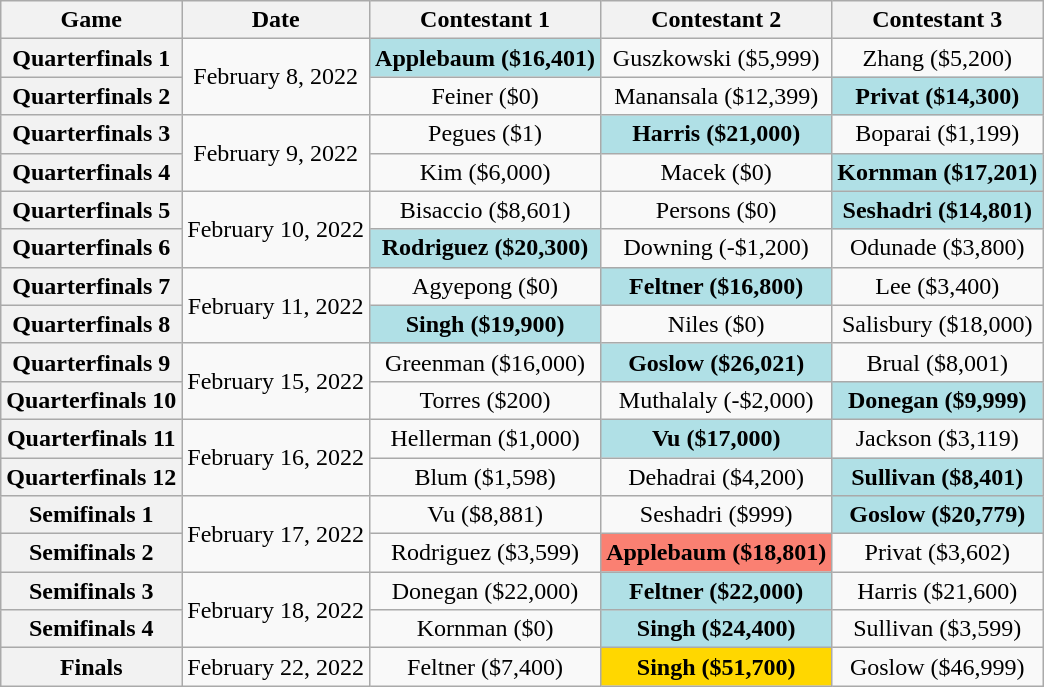<table class="wikitable plainrowheaders" style="text-align:center;">
<tr>
<th scope="col">Game </th>
<th scope="col">Date</th>
<th scope="col">Contestant 1</th>
<th scope="col">Contestant 2</th>
<th scope="col">Contestant 3</th>
</tr>
<tr>
<th scope="row" style="text-align:center;">Quarterfinals 1</th>
<td rowspan="2">February 8, 2022</td>
<th style="background:#B0E0E6">Applebaum ($16,401)</th>
<td>Guszkowski ($5,999)</td>
<td>Zhang ($5,200)</td>
</tr>
<tr>
<th scope="row" style="text-align:center;">Quarterfinals 2</th>
<td>Feiner ($0)</td>
<td>Manansala ($12,399)</td>
<th style="background:#B0E0E6">Privat ($14,300)</th>
</tr>
<tr>
<th scope="row" style="text-align:center;">Quarterfinals 3</th>
<td rowspan="2">February 9, 2022</td>
<td>Pegues ($1)</td>
<th style="background:#B0E0E6">Harris ($21,000)</th>
<td>Boparai ($1,199)</td>
</tr>
<tr>
<th scope="row" style="text-align:center;">Quarterfinals 4</th>
<td>Kim ($6,000)</td>
<td>Macek ($0)</td>
<th style="background:#B0E0E6">Kornman ($17,201)</th>
</tr>
<tr>
<th scope="row" style="text-align:center;">Quarterfinals 5</th>
<td rowspan="2">February 10, 2022</td>
<td>Bisaccio ($8,601)</td>
<td>Persons ($0)</td>
<th style="background:#B0E0E6">Seshadri ($14,801)</th>
</tr>
<tr>
<th scope="row" style="text-align:center;">Quarterfinals 6</th>
<th style="background:#B0E0E6">Rodriguez ($20,300)</th>
<td>Downing (-$1,200)</td>
<td>Odunade ($3,800)</td>
</tr>
<tr>
<th scope="row" style="text-align:center;">Quarterfinals 7</th>
<td rowspan="2">February 11, 2022</td>
<td>Agyepong ($0)</td>
<th style="background:#B0E0E6">Feltner ($16,800)</th>
<td>Lee ($3,400)</td>
</tr>
<tr>
<th scope="row" style="text-align:center;">Quarterfinals 8</th>
<th style="background:#B0E0E6">Singh ($19,900)</th>
<td>Niles ($0)</td>
<td>Salisbury ($18,000)</td>
</tr>
<tr>
<th scope="row" style="text-align:center;">Quarterfinals 9</th>
<td rowspan="2">February 15, 2022</td>
<td>Greenman ($16,000)</td>
<th style="background:#B0E0E6">Goslow ($26,021)</th>
<td>Brual ($8,001)</td>
</tr>
<tr>
<th scope="row" style="text-align:center;">Quarterfinals 10</th>
<td>Torres ($200)</td>
<td>Muthalaly (-$2,000)</td>
<th style="background:#B0E0E6">Donegan ($9,999)</th>
</tr>
<tr>
<th scope="row" style="text-align:center;">Quarterfinals 11</th>
<td rowspan="2">February 16, 2022</td>
<td>Hellerman ($1,000)</td>
<th style="background:#B0E0E6">Vu ($17,000)</th>
<td>Jackson ($3,119)</td>
</tr>
<tr>
<th scope="row" style="text-align:center;">Quarterfinals 12</th>
<td>Blum ($1,598)</td>
<td>Dehadrai ($4,200)</td>
<th style="background:#B0E0E6">Sullivan ($8,401)</th>
</tr>
<tr>
<th scope="row" style="text-align:center;">Semifinals 1</th>
<td rowspan="2">February 17, 2022</td>
<td>Vu ($8,881)</td>
<td>Seshadri ($999)</td>
<th style="background:#B0E0E6">Goslow ($20,779)</th>
</tr>
<tr>
<th scope="row" style="text-align:center;">Semifinals 2</th>
<td>Rodriguez ($3,599)</td>
<th style="background:#FA8072">Applebaum ($18,801)</th>
<td>Privat ($3,602)</td>
</tr>
<tr>
<th scope="row" style="text-align:center;">Semifinals 3</th>
<td rowspan="2">February 18, 2022</td>
<td>Donegan ($22,000)</td>
<th style="background:#B0E0E6">Feltner ($22,000)</th>
<td>Harris ($21,600)</td>
</tr>
<tr>
<th scope="row" style="text-align:center;">Semifinals 4</th>
<td>Kornman ($0)</td>
<th style="background:#B0E0E6">Singh ($24,400)</th>
<td>Sullivan ($3,599)</td>
</tr>
<tr>
<th scope="row" style="text-align:center;">Finals</th>
<td>February 22, 2022</td>
<td>Feltner ($7,400)<br></td>
<th style="background:gold">Singh ($51,700)<br></th>
<td>Goslow ($46,999)<br></td>
</tr>
</table>
